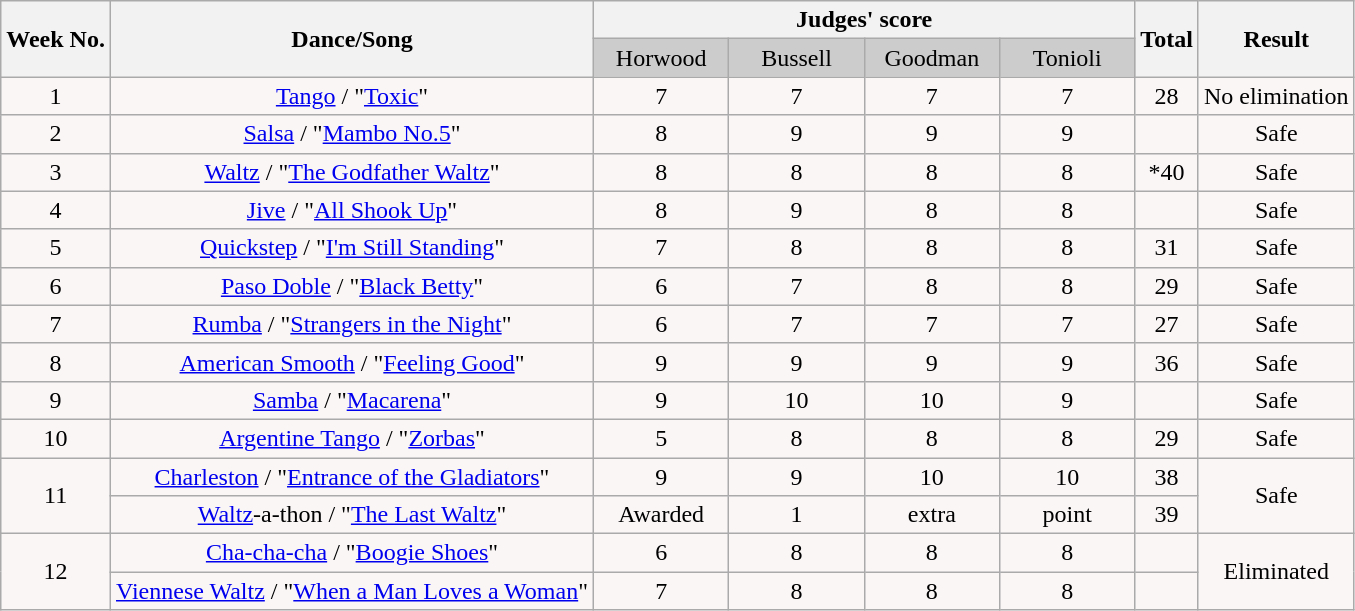<table class="wikitable collapsible collapsed">
<tr style="text-align:Center; ;">
<th rowspan="2"><strong>Week No.</strong></th>
<th rowspan="2"><strong>Dance/Song</strong></th>
<th colspan="4"><strong>Judges' score</strong></th>
<th rowspan="2"><strong>Total</strong></th>
<th rowspan="2"><strong>Result</strong></th>
</tr>
<tr style="text-align:center; background:#ccc;">
<td style="width:10%; ">Horwood</td>
<td style="width:10%; ">Bussell</td>
<td style="width:10%; ">Goodman</td>
<td style="width:10%; ">Tonioli</td>
</tr>
<tr ;">
<td style="text-align:center; background:#faf6f6;">1</td>
<td style="text-align:center; background:#faf6f6;"><a href='#'>Tango</a> / "<a href='#'>Toxic</a>"</td>
<td style="text-align:center; background:#faf6f6;">7</td>
<td style="text-align:center; background:#faf6f6;">7</td>
<td style="text-align:center; background:#faf6f6;">7</td>
<td style="text-align:center; background:#faf6f6;">7</td>
<td style="text-align:center; background:#faf6f6;">28</td>
<td style="text-align:center; background:#faf6f6;">No elimination</td>
</tr>
<tr>
<td style="text-align:center; background:#faf6f6;">2</td>
<td style="text-align:center; background:#faf6f6;"><a href='#'>Salsa</a> / "<a href='#'>Mambo No.5</a>"</td>
<td style="text-align:center; background:#faf6f6;">8</td>
<td style="text-align:center; background:#faf6f6;">9</td>
<td style="text-align:center; background:#faf6f6;">9</td>
<td style="text-align:center; background:#faf6f6;">9</td>
<td style="text-align:center; background:#faf6f6;"></td>
<td style="text-align:center; background:#faf6f6;">Safe</td>
</tr>
<tr>
<td style="text-align:center; background:#faf6f6;">3</td>
<td style="text-align:center; background:#faf6f6;"><a href='#'>Waltz</a> / "<a href='#'>The Godfather Waltz</a>"</td>
<td style="text-align:center; background:#faf6f6;">8</td>
<td style="text-align:center; background:#faf6f6;">8</td>
<td style="text-align:center; background:#faf6f6;">8</td>
<td style="text-align:center; background:#faf6f6;">8</td>
<td style="text-align:center; background:#faf6f6;">*40</td>
<td style="text-align:center; background:#faf6f6;">Safe</td>
</tr>
<tr>
<td style="text-align:center; background:#faf6f6;">4</td>
<td style="text-align:center; background:#faf6f6;"><a href='#'>Jive</a> / "<a href='#'>All Shook Up</a>"</td>
<td style="text-align:center; background:#faf6f6;">8</td>
<td style="text-align:center; background:#faf6f6;">9</td>
<td style="text-align:center; background:#faf6f6;">8</td>
<td style="text-align:center; background:#faf6f6;">8</td>
<td style="text-align:center; background:#faf6f6;"></td>
<td style="text-align:center; background:#faf6f6;">Safe</td>
</tr>
<tr style="text-align:center; background:#faf6f6;">
<td>5</td>
<td><a href='#'>Quickstep</a> / "<a href='#'>I'm Still Standing</a>"</td>
<td>7</td>
<td>8</td>
<td>8</td>
<td>8</td>
<td>31</td>
<td>Safe</td>
</tr>
<tr>
<td style="text-align:center; background:#faf6f6;">6</td>
<td style="text-align:center; background:#faf6f6;"><a href='#'>Paso Doble</a> / "<a href='#'>Black Betty</a>"</td>
<td style="text-align:center; background:#faf6f6;">6</td>
<td style="text-align:center; background:#faf6f6;">7</td>
<td style="text-align:center; background:#faf6f6;">8</td>
<td style="text-align:center; background:#faf6f6;">8</td>
<td style="text-align:center; background:#faf6f6;">29</td>
<td style="text-align:center; background:#faf6f6;">Safe</td>
</tr>
<tr>
<td style="text-align:center; background:#faf6f6;">7</td>
<td style="text-align:center; background:#faf6f6;"><a href='#'>Rumba</a> / "<a href='#'>Strangers in the Night</a>"</td>
<td style="text-align:center; background:#faf6f6;">6</td>
<td style="text-align:center; background:#faf6f6;">7</td>
<td style="text-align:center; background:#faf6f6;">7</td>
<td style="text-align:center; background:#faf6f6;">7</td>
<td style="text-align:center; background:#faf6f6;">27</td>
<td style="text-align:center; background:#faf6f6;">Safe</td>
</tr>
<tr style="text-align:center; background:#faf6f6;">
<td>8</td>
<td><a href='#'>American Smooth</a> / "<a href='#'>Feeling Good</a>"</td>
<td>9</td>
<td>9</td>
<td>9</td>
<td>9</td>
<td>36</td>
<td>Safe</td>
</tr>
<tr>
<td style="text-align:center; background:#faf6f6;">9</td>
<td style="text-align:center; background:#faf6f6;"><a href='#'>Samba</a> / "<a href='#'>Macarena</a>"</td>
<td style="text-align:center; background:#faf6f6;">9</td>
<td style="text-align:center; background:#faf6f6;">10</td>
<td style="text-align:center; background:#faf6f6;">10</td>
<td style="text-align:center; background:#faf6f6;">9</td>
<td style="text-align:center; background:#faf6f6;"></td>
<td style="text-align:center; background:#faf6f6;">Safe</td>
</tr>
<tr style="text-align:center; background:#faf6f6;">
<td>10</td>
<td><a href='#'>Argentine Tango</a> / "<a href='#'>Zorbas</a>"</td>
<td>5</td>
<td>8</td>
<td>8</td>
<td>8</td>
<td>29</td>
<td>Safe</td>
</tr>
<tr>
<td style="text-align:center; background:#faf6f6;" rowspan="2">11</td>
<td style="text-align:center; background:#faf6f6;"><a href='#'>Charleston</a> / "<a href='#'>Entrance of the Gladiators</a>"</td>
<td style="text-align:center; background:#faf6f6;">9</td>
<td style="text-align:center; background:#faf6f6;">9</td>
<td style="text-align:center; background:#faf6f6;">10</td>
<td style="text-align:center; background:#faf6f6;">10</td>
<td style="text-align:center; background:#faf6f6;">38</td>
<td style="text-align:center; background:#faf6f6;" rowspan="2">Safe</td>
</tr>
<tr>
<td style="text-align:center; background:#faf6f6;"><a href='#'>Waltz</a>-a-thon / "<a href='#'>The Last Waltz</a>"</td>
<td style="text-align:center; background:#faf6f6;">Awarded</td>
<td style="text-align:center; background:#faf6f6;">1</td>
<td style="text-align:center; background:#faf6f6;">extra</td>
<td style="text-align:center; background:#faf6f6;">point</td>
<td style="text-align:center; background:#faf6f6;">39</td>
</tr>
<tr>
<td style="text-align:center; background:#faf6f6;" rowspan="2">12</td>
<td style="text-align:center; background:#faf6f6;"><a href='#'>Cha-cha-cha</a> / "<a href='#'>Boogie Shoes</a>"</td>
<td style="text-align:center; background:#faf6f6;">6</td>
<td style="text-align:center; background:#faf6f6;">8</td>
<td style="text-align:center; background:#faf6f6;">8</td>
<td style="text-align:center; background:#faf6f6;">8</td>
<td style="text-align:center; background:#faf6f6;"></td>
<td style="text-align:center; background:#faf6f6;" rowspan="2">Eliminated</td>
</tr>
<tr>
<td style="text-align:center; background:#faf6f6;"><a href='#'>Viennese Waltz</a> / "<a href='#'>When a Man Loves a Woman</a>"</td>
<td style="text-align:center; background:#faf6f6;">7</td>
<td style="text-align:center; background:#faf6f6;">8</td>
<td style="text-align:center; background:#faf6f6;">8</td>
<td style="text-align:center; background:#faf6f6;">8</td>
<td style="text-align:center; background:#faf6f6;"></td>
</tr>
</table>
